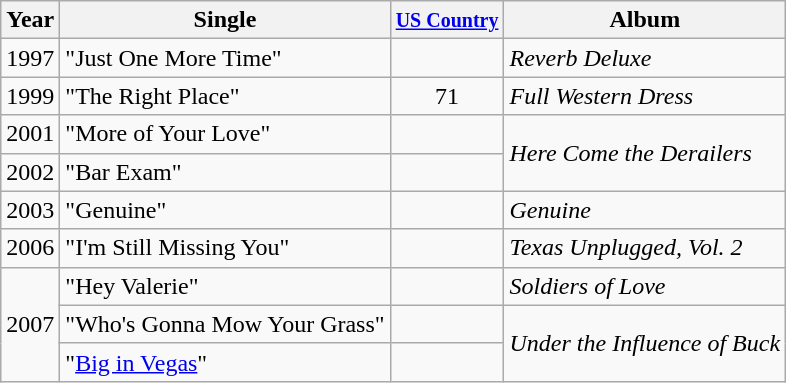<table class="wikitable">
<tr>
<th>Year</th>
<th>Single</th>
<th><small><a href='#'>US Country</a></small></th>
<th>Album</th>
</tr>
<tr>
<td>1997</td>
<td>"Just One More Time"</td>
<td></td>
<td><em>Reverb Deluxe</em></td>
</tr>
<tr>
<td>1999</td>
<td>"The Right Place"</td>
<td style="text-align:center;">71</td>
<td><em>Full Western Dress</em></td>
</tr>
<tr>
<td>2001</td>
<td>"More of Your Love"</td>
<td></td>
<td rowspan="2"><em>Here Come the Derailers</em></td>
</tr>
<tr>
<td>2002</td>
<td>"Bar Exam"</td>
<td></td>
</tr>
<tr>
<td>2003</td>
<td>"Genuine"</td>
<td></td>
<td><em>Genuine</em></td>
</tr>
<tr>
<td>2006</td>
<td>"I'm Still Missing You"</td>
<td></td>
<td><em>Texas Unplugged, Vol. 2</em></td>
</tr>
<tr>
<td rowspan="3">2007</td>
<td>"Hey Valerie"</td>
<td></td>
<td><em>Soldiers of Love</em></td>
</tr>
<tr>
<td>"Who's Gonna Mow Your Grass"</td>
<td></td>
<td rowspan="2"><em>Under the Influence of Buck</em></td>
</tr>
<tr>
<td>"<a href='#'>Big in Vegas</a>"</td>
<td></td>
</tr>
</table>
